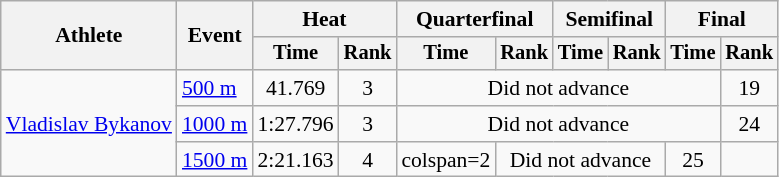<table class="wikitable" style="font-size:90%">
<tr>
<th rowspan=2>Athlete</th>
<th rowspan=2>Event</th>
<th colspan=2>Heat</th>
<th colspan=2>Quarterfinal</th>
<th colspan=2>Semifinal</th>
<th colspan=2>Final</th>
</tr>
<tr style="font-size:95%">
<th>Time</th>
<th>Rank</th>
<th>Time</th>
<th>Rank</th>
<th>Time</th>
<th>Rank</th>
<th>Time</th>
<th>Rank</th>
</tr>
<tr align=center>
<td align=left rowspan=3><a href='#'>Vladislav Bykanov</a></td>
<td align=left><a href='#'>500 m</a></td>
<td>41.769</td>
<td>3</td>
<td colspan=5>Did not advance</td>
<td>19</td>
</tr>
<tr align=center>
<td align=left><a href='#'>1000 m</a></td>
<td>1:27.796</td>
<td>3</td>
<td colspan=5>Did not advance</td>
<td>24</td>
</tr>
<tr align=center>
<td align=left><a href='#'>1500 m</a></td>
<td>2:21.163</td>
<td>4</td>
<td>colspan=2 </td>
<td colspan=3>Did not advance</td>
<td>25</td>
</tr>
</table>
